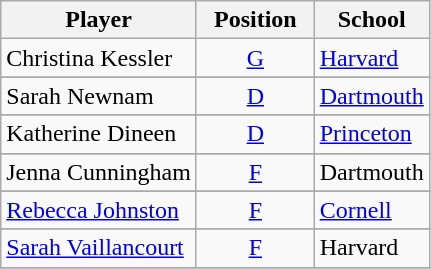<table class="wikitable">
<tr>
<th>Player</th>
<th>  Position  </th>
<th>School</th>
</tr>
<tr>
<td>Christina Kessler</td>
<td align=center><a href='#'>G</a></td>
<td><a href='#'>Harvard</a></td>
</tr>
<tr>
</tr>
<tr>
<td>Sarah Newnam</td>
<td align=center><a href='#'>D</a></td>
<td><a href='#'>Dartmouth</a></td>
</tr>
<tr>
</tr>
<tr>
<td>Katherine Dineen</td>
<td align=center><a href='#'>D</a></td>
<td><a href='#'>Princeton</a></td>
</tr>
<tr>
</tr>
<tr>
<td>Jenna Cunningham</td>
<td align=center><a href='#'>F</a></td>
<td>Dartmouth</td>
</tr>
<tr>
</tr>
<tr>
<td><a href='#'>Rebecca Johnston</a></td>
<td align=center><a href='#'>F</a></td>
<td><a href='#'>Cornell</a></td>
</tr>
<tr>
</tr>
<tr>
<td><a href='#'>Sarah Vaillancourt</a></td>
<td align=center><a href='#'>F</a></td>
<td>Harvard</td>
</tr>
<tr>
</tr>
</table>
